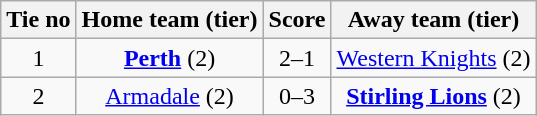<table class="wikitable" style="text-align:center">
<tr>
<th>Tie no</th>
<th>Home team (tier)</th>
<th>Score</th>
<th>Away team (tier)</th>
</tr>
<tr>
<td>1</td>
<td><strong><a href='#'>Perth</a></strong> (2)</td>
<td>2–1</td>
<td><a href='#'>Western Knights</a> (2)</td>
</tr>
<tr>
<td>2</td>
<td><a href='#'>Armadale</a> (2)</td>
<td>0–3</td>
<td><strong><a href='#'>Stirling Lions</a></strong> (2)</td>
</tr>
</table>
